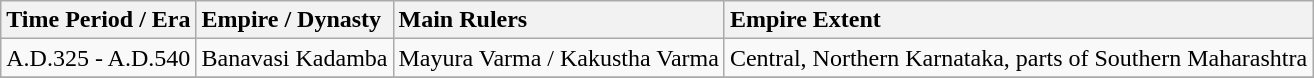<table class="wikitable">
<tr>
<th style="text-align: left;">Time Period / Era</th>
<th style="text-align: left;">Empire / Dynasty</th>
<th style="text-align: left;">Main Rulers</th>
<th style="text-align: left;">Empire Extent</th>
</tr>
<tr>
<td>A.D.325 - A.D.540</td>
<td>Banavasi Kadamba</td>
<td>Mayura Varma / Kakustha Varma</td>
<td>Central, Northern Karnataka, parts of Southern Maharashtra</td>
</tr>
<tr>
</tr>
</table>
